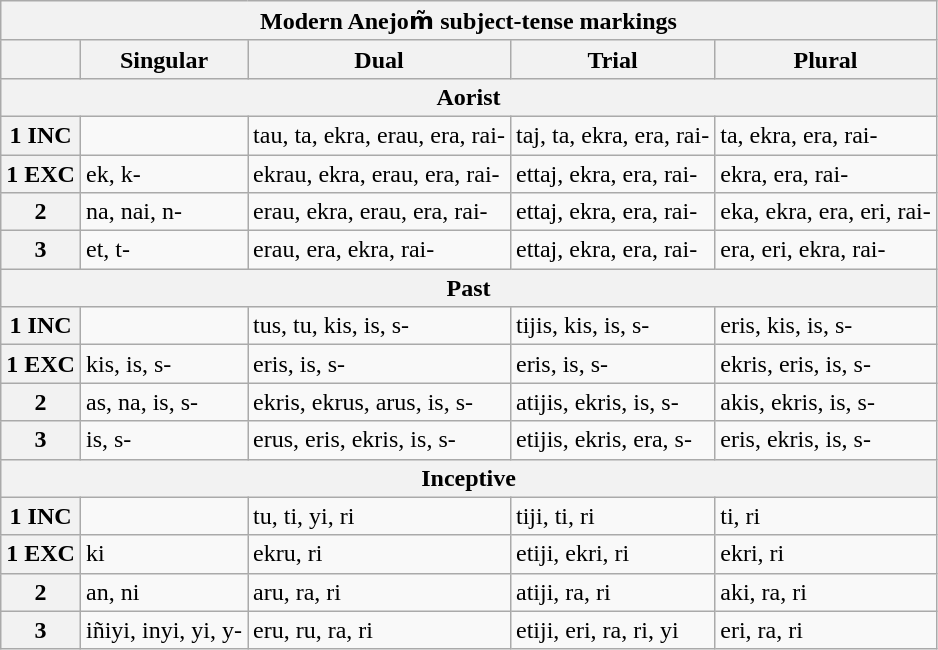<table class="wikitable">
<tr>
<th colspan="5">Modern Anejom̃ subject-tense markings</th>
</tr>
<tr>
<th></th>
<th>Singular</th>
<th>Dual</th>
<th>Trial</th>
<th>Plural</th>
</tr>
<tr>
<th colspan="5">Aorist</th>
</tr>
<tr>
<th>1 INC</th>
<td></td>
<td>tau, ta, ekra, erau, era, rai-</td>
<td>taj, ta, ekra, era, rai-</td>
<td>ta, ekra, era, rai-</td>
</tr>
<tr>
<th>1 EXC</th>
<td>ek, k-</td>
<td>ekrau, ekra, erau, era, rai-</td>
<td>ettaj, ekra, era, rai-</td>
<td>ekra, era, rai-</td>
</tr>
<tr>
<th>2</th>
<td>na, nai, n-</td>
<td>erau, ekra, erau, era, rai-</td>
<td>ettaj, ekra, era, rai-</td>
<td>eka, ekra, era, eri, rai-</td>
</tr>
<tr>
<th>3</th>
<td>et, t-</td>
<td>erau, era, ekra, rai-</td>
<td>ettaj, ekra, era, rai-</td>
<td>era, eri, ekra, rai-</td>
</tr>
<tr>
<th colspan="5">Past</th>
</tr>
<tr>
<th>1 INC</th>
<td></td>
<td>tus, tu, kis, is, s-</td>
<td>tijis, kis, is, s-</td>
<td>eris, kis, is, s-</td>
</tr>
<tr>
<th>1 EXC</th>
<td>kis, is, s-</td>
<td>eris, is, s-</td>
<td>eris, is, s-</td>
<td>ekris, eris, is, s-</td>
</tr>
<tr>
<th>2</th>
<td>as, na, is, s-</td>
<td>ekris, ekrus, arus, is, s-</td>
<td>atijis, ekris, is, s-</td>
<td>akis, ekris, is, s-</td>
</tr>
<tr>
<th>3</th>
<td>is, s-</td>
<td>erus, eris, ekris, is, s-</td>
<td>etijis, ekris, era, s-</td>
<td>eris, ekris, is, s-</td>
</tr>
<tr>
<th colspan="5">Inceptive</th>
</tr>
<tr>
<th>1 INC</th>
<td></td>
<td>tu, ti, yi, ri</td>
<td>tiji, ti, ri</td>
<td>ti, ri</td>
</tr>
<tr>
<th>1 EXC</th>
<td>ki</td>
<td>ekru, ri</td>
<td>etiji, ekri, ri</td>
<td>ekri, ri</td>
</tr>
<tr>
<th>2</th>
<td>an, ni</td>
<td>aru, ra, ri</td>
<td>atiji, ra, ri</td>
<td>aki, ra, ri</td>
</tr>
<tr>
<th>3</th>
<td>iñiyi, inyi, yi, y-</td>
<td>eru, ru, ra, ri</td>
<td>etiji, eri, ra, ri, yi</td>
<td>eri, ra, ri</td>
</tr>
</table>
